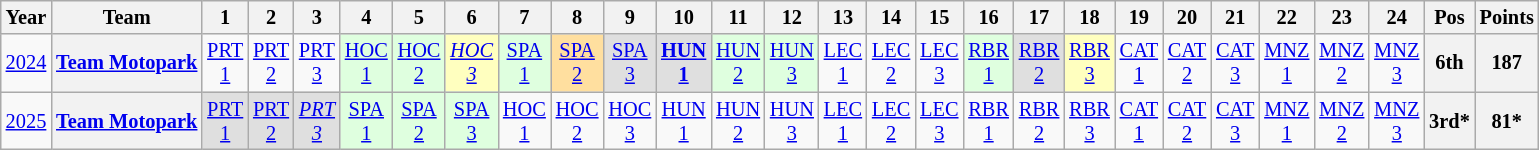<table class="wikitable" style="text-align:center; font-size:85%">
<tr>
<th>Year</th>
<th>Team</th>
<th>1</th>
<th>2</th>
<th>3</th>
<th>4</th>
<th>5</th>
<th>6</th>
<th>7</th>
<th>8</th>
<th>9</th>
<th>10</th>
<th>11</th>
<th>12</th>
<th>13</th>
<th>14</th>
<th>15</th>
<th>16</th>
<th>17</th>
<th>18</th>
<th>19</th>
<th>20</th>
<th>21</th>
<th>22</th>
<th>23</th>
<th>24</th>
<th>Pos</th>
<th>Points</th>
</tr>
<tr>
<td><a href='#'>2024</a></td>
<th nowrap><a href='#'>Team Motopark</a></th>
<td style="background:#;"><a href='#'>PRT<br>1</a><br></td>
<td style="background:#;"><a href='#'>PRT<br>2</a><br></td>
<td style="background:#;"><a href='#'>PRT<br>3</a><br></td>
<td style="background:#DFFFDF;"><a href='#'>HOC<br>1</a><br></td>
<td style="background:#DFFFDF;"><a href='#'>HOC<br>2</a><br></td>
<td style="background:#FFFFBF;"><em><a href='#'>HOC<br>3</a></em><br></td>
<td style="background:#DFFFDF;"><a href='#'>SPA<br>1</a><br></td>
<td style="background:#FFDF9F;"><a href='#'>SPA<br>2</a><br></td>
<td style="background:#DFDFDF;"><a href='#'>SPA<br>3</a><br></td>
<td style="background:#DFDFDF;"><a href='#'><strong>HUN<br>1</strong></a><br></td>
<td style="background:#DFFFDF;"><a href='#'>HUN<br>2</a><br></td>
<td style="background:#DFFFDF;"><a href='#'>HUN<br>3</a><br></td>
<td style="background:#;"><a href='#'>LEC<br>1</a><br></td>
<td style="background:#;"><a href='#'>LEC<br>2</a><br></td>
<td style="background:#;"><a href='#'>LEC<br>3</a><br></td>
<td style="background:#DFFFDF;"><a href='#'>RBR<br>1</a><br></td>
<td style="background:#DFDFDF;"><a href='#'>RBR<br>2</a><br></td>
<td style="background:#FFFFBF;"><a href='#'>RBR<br>3</a><br></td>
<td style="background:#;"><a href='#'>CAT<br>1</a><br></td>
<td style="background:#;"><a href='#'>CAT<br>2</a><br></td>
<td style="background:#;"><a href='#'>CAT<br>3</a><br></td>
<td style="background:#;"><a href='#'>MNZ<br>1</a><br></td>
<td style="background:#;"><a href='#'>MNZ<br>2</a><br></td>
<td style="background:#;"><a href='#'>MNZ<br>3</a><br></td>
<th>6th</th>
<th>187</th>
</tr>
<tr>
<td><a href='#'>2025</a></td>
<th nowrap><a href='#'>Team Motopark</a></th>
<td style="background:#DFDFDF;"><a href='#'>PRT<br>1</a><br></td>
<td style="background:#DFDFDF;"><a href='#'>PRT<br>2</a><br></td>
<td style="background:#DFDFDF;"><em><a href='#'>PRT<br>3</a></em><br></td>
<td style="background:#DFFFDF;"><a href='#'>SPA<br>1</a><br></td>
<td style="background:#DFFFDF;"><a href='#'>SPA<br>2</a><br></td>
<td style="background:#DFFFDF;"><a href='#'>SPA<br>3</a><br></td>
<td style="background:#;"><a href='#'>HOC<br>1</a><br></td>
<td style="background:#;"><a href='#'>HOC<br>2</a><br></td>
<td style="background:#;"><a href='#'>HOC<br>3</a><br></td>
<td style="background:#;"><a href='#'>HUN<br>1</a><br></td>
<td style="background:#;"><a href='#'>HUN<br>2</a><br></td>
<td style="background:#;"><a href='#'>HUN<br>3</a><br></td>
<td style="background:#;"><a href='#'>LEC<br>1</a><br></td>
<td style="background:#;"><a href='#'>LEC<br>2</a><br></td>
<td style="background:#;"><a href='#'>LEC<br>3</a><br></td>
<td style="background:#;"><a href='#'>RBR<br>1</a><br></td>
<td style="background:#;"><a href='#'>RBR<br>2</a><br></td>
<td style="background:#;"><a href='#'>RBR<br>3</a><br></td>
<td style="background:#;"><a href='#'>CAT<br>1</a><br></td>
<td style="background:#;"><a href='#'>CAT<br>2</a><br></td>
<td style="background:#;"><a href='#'>CAT<br>3</a><br></td>
<td style="background:#;"><a href='#'>MNZ<br>1</a><br></td>
<td style="background:#;"><a href='#'>MNZ<br>2</a><br></td>
<td style="background:#;"><a href='#'>MNZ<br>3</a><br></td>
<th>3rd*</th>
<th>81*</th>
</tr>
</table>
